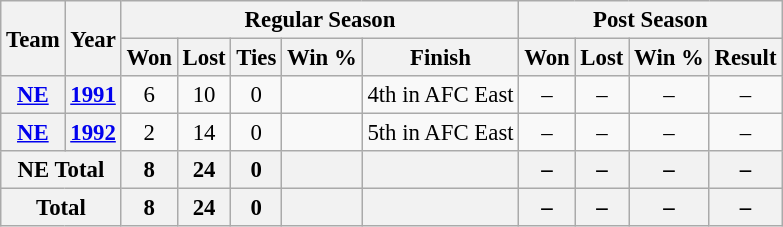<table class="wikitable" style="font-size: 95%; text-align:center;">
<tr>
<th rowspan="2">Team</th>
<th rowspan="2">Year</th>
<th colspan="5">Regular Season</th>
<th colspan="4">Post Season</th>
</tr>
<tr>
<th>Won</th>
<th>Lost</th>
<th>Ties</th>
<th>Win %</th>
<th>Finish</th>
<th>Won</th>
<th>Lost</th>
<th>Win %</th>
<th>Result</th>
</tr>
<tr>
<th><a href='#'>NE</a></th>
<th><a href='#'>1991</a></th>
<td>6</td>
<td>10</td>
<td>0</td>
<td></td>
<td>4th in AFC East</td>
<td>–</td>
<td>–</td>
<td>–</td>
<td>–</td>
</tr>
<tr>
<th><a href='#'>NE</a></th>
<th><a href='#'>1992</a></th>
<td>2</td>
<td>14</td>
<td>0</td>
<td></td>
<td>5th in AFC East</td>
<td>–</td>
<td>–</td>
<td>–</td>
<td>–</td>
</tr>
<tr>
<th colspan="2">NE Total</th>
<th>8</th>
<th>24</th>
<th>0</th>
<th></th>
<th></th>
<th>–</th>
<th>–</th>
<th>–</th>
<th>–</th>
</tr>
<tr>
<th colspan="2">Total</th>
<th>8</th>
<th>24</th>
<th>0</th>
<th></th>
<th></th>
<th>–</th>
<th>–</th>
<th>–</th>
<th>–</th>
</tr>
</table>
